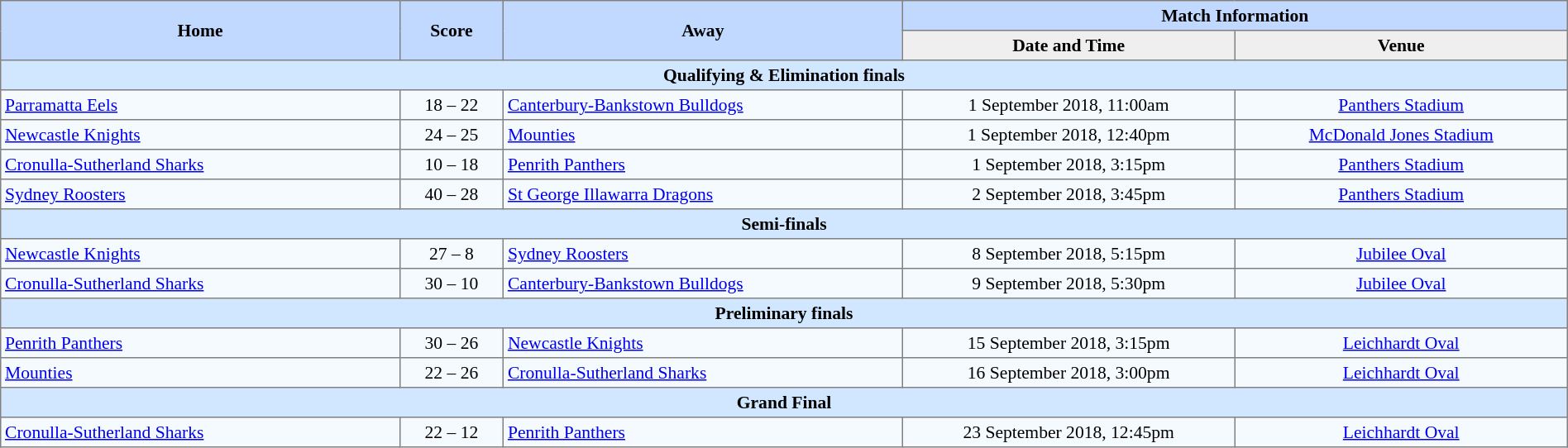<table border="1" cellpadding="3" cellspacing="0" style="border-collapse:collapse; font-size:90%; text-align:center; width:100%;">
<tr style="background:#c1d8ff;">
<th rowspan=2 width=12%>Home</th>
<th rowspan=2 width=3%>Score</th>
<th rowspan=2 width=12%>Away</th>
<th colspan="2">Match Information</th>
</tr>
<tr bgcolor=#EFEFEF>
<th width=10%>Date and Time</th>
<th width=10%>Venue</th>
</tr>
<tr style="background:#d0e7ff;">
<td colspan=5><strong>Qualifying & Elimination finals</strong></td>
</tr>
<tr style="background:#f5faff;">
<td align=left> <a href='#'>Parramatta Eels</a></td>
<td>18 – 22</td>
<td align=left> <a href='#'>Canterbury-Bankstown Bulldogs</a></td>
<td>1 September 2018, 11:00am</td>
<td><a href='#'>Panthers Stadium</a></td>
</tr>
<tr style="background:#f5faff;">
<td align=left> <a href='#'>Newcastle Knights</a></td>
<td>24 – 25</td>
<td align=left> <a href='#'>Mounties</a></td>
<td>1 September 2018, 12:40pm</td>
<td><a href='#'>McDonald Jones Stadium</a></td>
</tr>
<tr style="background:#f5faff;">
<td align=left> <a href='#'>Cronulla-Sutherland Sharks</a></td>
<td>10 – 18</td>
<td align=left> <a href='#'>Penrith Panthers</a></td>
<td>1 September 2018, 3:15pm</td>
<td><a href='#'>Panthers Stadium</a></td>
</tr>
<tr style="background:#f5faff;">
<td align=left> <a href='#'>Sydney Roosters</a></td>
<td>40 – 28</td>
<td align=left> <a href='#'>St George Illawarra Dragons</a></td>
<td>2 September 2018, 3:45pm</td>
<td><a href='#'>Panthers Stadium</a></td>
</tr>
<tr style="background:#d0e7ff;">
<td colspan=5><strong>Semi-finals</strong></td>
</tr>
<tr style="background:#f5faff;">
<td align=left> <a href='#'>Newcastle Knights</a></td>
<td>27 – 8</td>
<td align=left> <a href='#'>Sydney Roosters</a></td>
<td>8 September 2018, 5:15pm</td>
<td><a href='#'>Jubilee Oval</a></td>
</tr>
<tr style="background:#f5faff;">
<td align=left> <a href='#'>Cronulla-Sutherland Sharks</a></td>
<td>30 – 10</td>
<td align=left> <a href='#'>Canterbury-Bankstown Bulldogs</a></td>
<td>9 September 2018, 5:30pm</td>
<td><a href='#'>Jubilee Oval</a></td>
</tr>
<tr style="background:#d0e7ff;">
<td colspan=5><strong>Preliminary finals</strong></td>
</tr>
<tr style="background:#f5faff;">
<td align=left> <a href='#'>Penrith Panthers</a></td>
<td>30 – 26</td>
<td align=left> <a href='#'>Newcastle Knights</a></td>
<td>15 September 2018, 3:15pm</td>
<td><a href='#'>Leichhardt Oval</a></td>
</tr>
<tr style="background:#f5faff;">
<td align=left> <a href='#'>Mounties</a></td>
<td>22 – 26</td>
<td align=left> <a href='#'>Cronulla-Sutherland Sharks</a></td>
<td>16 September 2018, 3:00pm</td>
<td><a href='#'>Leichhardt Oval</a></td>
</tr>
<tr style="background:#d0e7ff;">
<td colspan=5><strong>Grand Final</strong></td>
</tr>
<tr style="background:#f5faff;">
<td align=left> <a href='#'>Cronulla-Sutherland Sharks</a></td>
<td>22 – 12</td>
<td align=left> <a href='#'>Penrith Panthers</a></td>
<td>23 September 2018, 12:45pm</td>
<td><a href='#'>Leichhardt Oval</a></td>
</tr>
</table>
